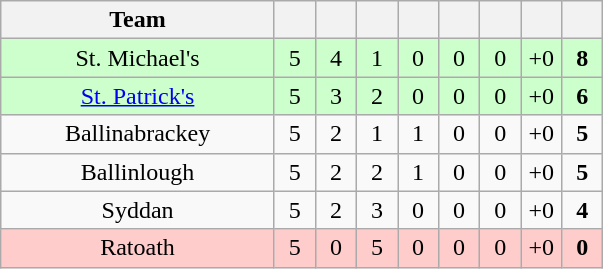<table class="wikitable" style="text-align:center">
<tr>
<th width="175">Team</th>
<th width="20"></th>
<th width="20"></th>
<th width="20"></th>
<th width="20"></th>
<th width="20"></th>
<th width="20"></th>
<th width="20"></th>
<th width="20"></th>
</tr>
<tr style="background:#cfc;">
<td>St. Michael's</td>
<td>5</td>
<td>4</td>
<td>1</td>
<td>0</td>
<td>0</td>
<td>0</td>
<td>+0</td>
<td><strong>8</strong></td>
</tr>
<tr style="background:#cfc;">
<td><a href='#'>St. Patrick's</a></td>
<td>5</td>
<td>3</td>
<td>2</td>
<td>0</td>
<td>0</td>
<td>0</td>
<td>+0</td>
<td><strong>6</strong></td>
</tr>
<tr>
<td>Ballinabrackey</td>
<td>5</td>
<td>2</td>
<td>1</td>
<td>1</td>
<td>0</td>
<td>0</td>
<td>+0</td>
<td><strong>5</strong></td>
</tr>
<tr>
<td>Ballinlough</td>
<td>5</td>
<td>2</td>
<td>2</td>
<td>1</td>
<td>0</td>
<td>0</td>
<td>+0</td>
<td><strong>5</strong></td>
</tr>
<tr>
<td>Syddan</td>
<td>5</td>
<td>2</td>
<td>3</td>
<td>0</td>
<td>0</td>
<td>0</td>
<td>+0</td>
<td><strong>4</strong></td>
</tr>
<tr style="background:#fcc;">
<td>Ratoath</td>
<td>5</td>
<td>0</td>
<td>5</td>
<td>0</td>
<td>0</td>
<td>0</td>
<td>+0</td>
<td><strong>0</strong></td>
</tr>
</table>
